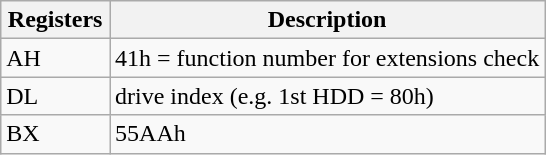<table class="wikitable">
<tr ---->
<th>Registers</th>
<th>Description</th>
</tr>
<tr ---->
<td width="20%">AH</td>
<td width="80%">41h = function number for extensions check</td>
</tr>
<tr ---->
<td width="20%">DL</td>
<td width="80%">drive index (e.g. 1st HDD = 80h)</td>
</tr>
<tr ---->
<td width="20%">BX</td>
<td width="80%">55AAh</td>
</tr>
</table>
